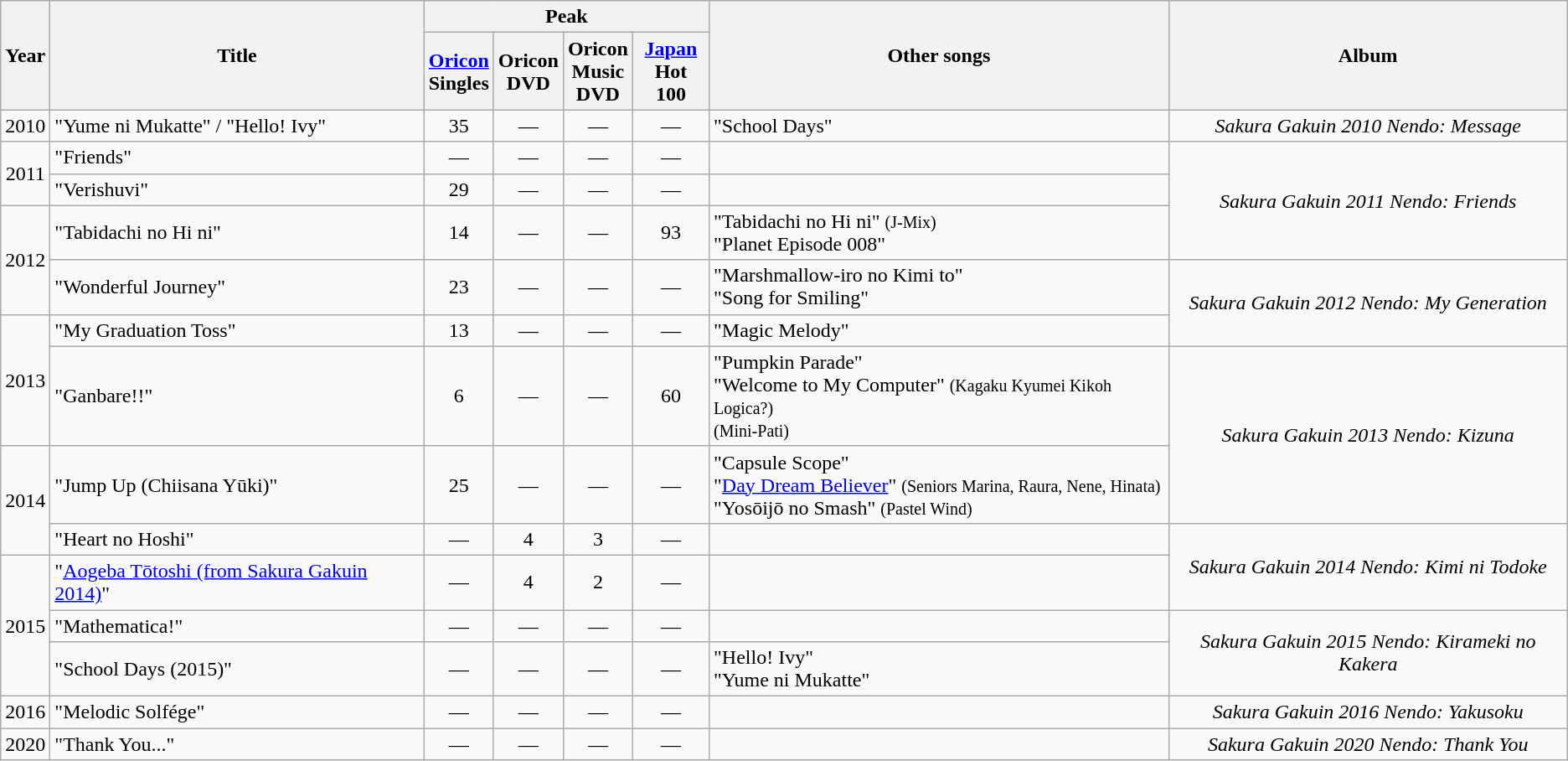<table class="wikitable" style="text-align:center">
<tr>
<th rowspan="2">Year</th>
<th rowspan="2">Title</th>
<th colspan="4">Peak</th>
<th rowspan="2">Other songs</th>
<th rowspan="2">Album</th>
</tr>
<tr>
<th><a href='#'>Oricon</a><br>Singles<br></th>
<th>Oricon<br>DVD<br></th>
<th>Oricon<br>Music<br>DVD<br></th>
<th><a href='#'>Japan</a><br>Hot 100<br></th>
</tr>
<tr>
<td>2010</td>
<td align="left">"Yume ni Mukatte" / "Hello! Ivy"</td>
<td>35</td>
<td>—</td>
<td>—</td>
<td>—</td>
<td align="left">"School Days"</td>
<td><em>Sakura Gakuin 2010 Nendo: Message</em></td>
</tr>
<tr>
<td rowspan="2">2011</td>
<td align="left">"Friends"</td>
<td>—</td>
<td>—</td>
<td>—</td>
<td>—</td>
<td align="left"></td>
<td rowspan="3"><em>Sakura Gakuin 2011 Nendo: Friends</em></td>
</tr>
<tr>
<td align="left">"Verishuvi"</td>
<td>29</td>
<td>—</td>
<td>—</td>
<td>—</td>
<td align="left"></td>
</tr>
<tr>
<td rowspan="2">2012</td>
<td align="left">"Tabidachi no Hi ni"</td>
<td>14</td>
<td>—</td>
<td>—</td>
<td>93</td>
<td align="left">"Tabidachi no Hi ni" <small>(J-Mix)</small><br>"Planet Episode 008"</td>
</tr>
<tr>
<td align="left">"Wonderful Journey"</td>
<td>23</td>
<td>—</td>
<td>—</td>
<td>—</td>
<td align="left">"Marshmallow-iro no Kimi to"<br>"Song for Smiling"</td>
<td rowspan="2"><em>Sakura Gakuin 2012 Nendo: My Generation</em></td>
</tr>
<tr>
<td rowspan="2">2013</td>
<td align="left">"My Graduation Toss"</td>
<td>13</td>
<td>—</td>
<td>—</td>
<td>—</td>
<td align="left">"Magic Melody"<br></td>
</tr>
<tr>
<td align="left">"Ganbare!!"</td>
<td>6</td>
<td>—</td>
<td>—</td>
<td>60</td>
<td align="left">"Pumpkin Parade"<br>"Welcome to My Computer" <small>(Kagaku Kyumei Kikoh Logica?)</small><br> <small>(Mini-Pati)</small></td>
<td rowspan="2"><em>Sakura Gakuin 2013 Nendo: Kizuna</em></td>
</tr>
<tr>
<td rowspan="2">2014</td>
<td align="left">"Jump Up (Chiisana Yūki)"</td>
<td>25</td>
<td>—</td>
<td>—</td>
<td>—</td>
<td align="left">"Capsule Scope"<br>"<a href='#'>Day Dream Believer</a>" <small>(Seniors Marina, Raura, Nene, Hinata)</small><br>"Yosōijō no Smash" <small>(Pastel Wind)</small></td>
</tr>
<tr>
<td align="left">"Heart no Hoshi"</td>
<td>—</td>
<td>4</td>
<td>3</td>
<td>—</td>
<td></td>
<td rowspan="2"><em>Sakura Gakuin 2014 Nendo: Kimi ni Todoke</em></td>
</tr>
<tr>
<td rowspan="3">2015</td>
<td align="left">"<a href='#'>Aogeba Tōtoshi (from Sakura Gakuin 2014)</a>"</td>
<td>—</td>
<td>4</td>
<td>2</td>
<td>—</td>
<td></td>
</tr>
<tr>
<td align="left">"Mathematica!"</td>
<td>—</td>
<td>—</td>
<td>—</td>
<td>—</td>
<td></td>
<td rowspan="2"><em>Sakura Gakuin 2015 Nendo: Kirameki no Kakera</em></td>
</tr>
<tr>
<td align="left">"School Days (2015)"</td>
<td>—</td>
<td>—</td>
<td>—</td>
<td>—</td>
<td align="left">"Hello! Ivy"<br>"Yume ni Mukatte"</td>
</tr>
<tr>
<td>2016</td>
<td align="left">"Melodic Solfége"</td>
<td>—</td>
<td>—</td>
<td>—</td>
<td>—</td>
<td></td>
<td><em>Sakura Gakuin 2016 Nendo: Yakusoku</em></td>
</tr>
<tr>
<td>2020</td>
<td align="left">"Thank You..."</td>
<td>—</td>
<td>—</td>
<td>—</td>
<td>—</td>
<td></td>
<td><em>Sakura Gakuin 2020 Nendo: Thank You</em></td>
</tr>
</table>
